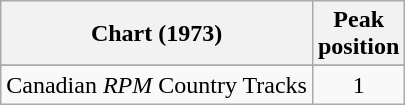<table class="wikitable">
<tr>
<th align="left">Chart (1973)</th>
<th style="text-align:center;">Peak<br>position</th>
</tr>
<tr>
</tr>
<tr>
</tr>
<tr>
<td align="left">Canadian <em>RPM</em> Country Tracks</td>
<td style="text-align:center;">1</td>
</tr>
</table>
